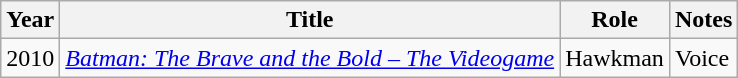<table class="wikitable">
<tr>
<th>Year</th>
<th>Title</th>
<th>Role</th>
<th>Notes</th>
</tr>
<tr>
<td>2010</td>
<td><em><a href='#'>Batman: The Brave and the Bold – The Videogame</a></em></td>
<td>Hawkman</td>
<td>Voice</td>
</tr>
</table>
